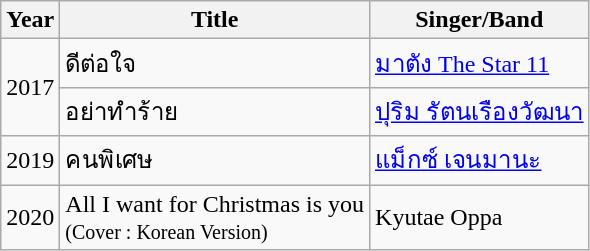<table class="wikitable">
<tr>
<th>Year</th>
<th>Title</th>
<th>Singer/Band</th>
</tr>
<tr>
<td rowspan="2">2017</td>
<td>ดีต่อใจ</td>
<td><a href='#'>มาตัง The Star 11</a></td>
</tr>
<tr>
<td>อย่าทำร้าย</td>
<td><a href='#'>ปุริม รัตนเรืองวัฒนา</a></td>
</tr>
<tr>
<td>2019</td>
<td>คนพิเศษ</td>
<td><a href='#'>แม็กซ์ เจนมานะ</a></td>
</tr>
<tr>
<td>2020</td>
<td>All I want for Christmas is you<br><small>(Cover : Korean Version)</small></td>
<td>Kyutae Oppa</td>
</tr>
</table>
